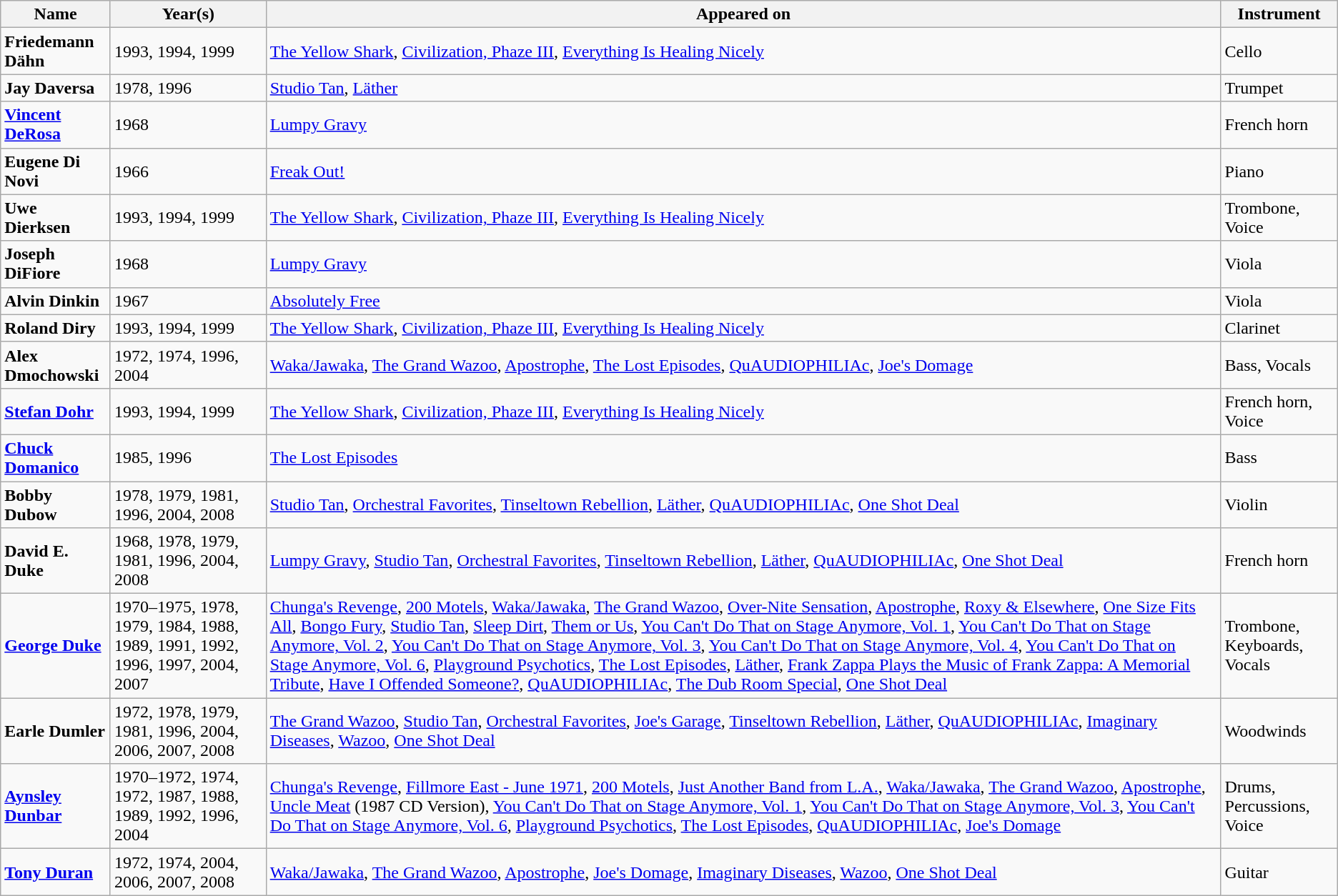<table class="wikitable">
<tr>
<th>Name</th>
<th>Year(s)</th>
<th>Appeared on</th>
<th>Instrument</th>
</tr>
<tr>
<td><strong>Friedemann Dähn</strong></td>
<td>1993, 1994, 1999</td>
<td><a href='#'>The Yellow Shark</a>, <a href='#'>Civilization, Phaze III</a>, <a href='#'>Everything Is Healing Nicely</a></td>
<td>Cello</td>
</tr>
<tr>
<td><strong>Jay Daversa</strong></td>
<td>1978, 1996</td>
<td><a href='#'>Studio Tan</a>, <a href='#'>Läther</a></td>
<td>Trumpet</td>
</tr>
<tr>
<td><strong><a href='#'>Vincent DeRosa</a></strong></td>
<td>1968</td>
<td><a href='#'>Lumpy Gravy</a></td>
<td>French horn</td>
</tr>
<tr>
<td><strong>Eugene Di Novi</strong></td>
<td>1966</td>
<td><a href='#'>Freak Out!</a></td>
<td>Piano</td>
</tr>
<tr>
<td><strong>Uwe Dierksen</strong></td>
<td>1993, 1994, 1999</td>
<td><a href='#'>The Yellow Shark</a>, <a href='#'>Civilization, Phaze III</a>, <a href='#'>Everything Is Healing Nicely</a></td>
<td>Trombone, Voice</td>
</tr>
<tr>
<td><strong>Joseph DiFiore</strong></td>
<td>1968</td>
<td><a href='#'>Lumpy Gravy</a></td>
<td>Viola</td>
</tr>
<tr>
<td><strong>Alvin Dinkin</strong></td>
<td>1967</td>
<td><a href='#'>Absolutely Free</a></td>
<td>Viola</td>
</tr>
<tr>
<td><strong>Roland Diry</strong></td>
<td>1993, 1994, 1999</td>
<td><a href='#'>The Yellow Shark</a>, <a href='#'>Civilization, Phaze III</a>, <a href='#'>Everything Is Healing Nicely</a></td>
<td>Clarinet</td>
</tr>
<tr>
<td><strong>Alex Dmochowski</strong></td>
<td>1972, 1974, 1996, 2004</td>
<td><a href='#'>Waka/Jawaka</a>, <a href='#'>The Grand Wazoo</a>, <a href='#'>Apostrophe</a>, <a href='#'>The Lost Episodes</a>, <a href='#'>QuAUDIOPHILIAc</a>, <a href='#'>Joe's Domage</a></td>
<td>Bass, Vocals</td>
</tr>
<tr>
<td><strong><a href='#'>Stefan Dohr</a></strong></td>
<td>1993, 1994, 1999</td>
<td><a href='#'>The Yellow Shark</a>, <a href='#'>Civilization, Phaze III</a>, <a href='#'>Everything Is Healing Nicely</a></td>
<td>French horn, Voice</td>
</tr>
<tr>
<td><strong><a href='#'>Chuck Domanico</a></strong></td>
<td>1985, 1996</td>
<td><a href='#'>The Lost Episodes</a></td>
<td>Bass</td>
</tr>
<tr>
<td><strong>Bobby Dubow</strong></td>
<td>1978, 1979, 1981, 1996, 2004, 2008</td>
<td><a href='#'>Studio Tan</a>, <a href='#'>Orchestral Favorites</a>, <a href='#'>Tinseltown Rebellion</a>, <a href='#'>Läther</a>, <a href='#'>QuAUDIOPHILIAc</a>, <a href='#'>One Shot Deal</a></td>
<td>Violin</td>
</tr>
<tr>
<td><strong>David E. Duke</strong></td>
<td>1968, 1978, 1979, 1981, 1996, 2004, 2008</td>
<td><a href='#'>Lumpy Gravy</a>, <a href='#'>Studio Tan</a>, <a href='#'>Orchestral Favorites</a>, <a href='#'>Tinseltown Rebellion</a>, <a href='#'>Läther</a>, <a href='#'>QuAUDIOPHILIAc</a>, <a href='#'>One Shot Deal</a></td>
<td>French horn</td>
</tr>
<tr>
<td><strong><a href='#'>George Duke</a></strong></td>
<td>1970–1975, 1978, 1979, 1984, 1988, 1989, 1991, 1992, 1996, 1997, 2004, 2007</td>
<td><a href='#'>Chunga's Revenge</a>, <a href='#'>200 Motels</a>, <a href='#'>Waka/Jawaka</a>, <a href='#'>The Grand Wazoo</a>, <a href='#'>Over-Nite Sensation</a>, <a href='#'>Apostrophe</a>, <a href='#'>Roxy & Elsewhere</a>, <a href='#'>One Size Fits All</a>, <a href='#'>Bongo Fury</a>, <a href='#'>Studio Tan</a>, <a href='#'>Sleep Dirt</a>, <a href='#'>Them or Us</a>, <a href='#'>You Can't Do That on Stage Anymore, Vol. 1</a>, <a href='#'>You Can't Do That on Stage Anymore, Vol. 2</a>, <a href='#'>You Can't Do That on Stage Anymore, Vol. 3</a>, <a href='#'>You Can't Do That on Stage Anymore, Vol. 4</a>, <a href='#'>You Can't Do That on Stage Anymore, Vol. 6</a>, <a href='#'>Playground Psychotics</a>, <a href='#'>The Lost Episodes</a>, <a href='#'>Läther</a>, <a href='#'>Frank Zappa Plays the Music of Frank Zappa: A Memorial Tribute</a>, <a href='#'>Have I Offended Someone?</a>, <a href='#'>QuAUDIOPHILIAc</a>, <a href='#'>The Dub Room Special</a>, <a href='#'>One Shot Deal</a></td>
<td>Trombone, Keyboards, Vocals</td>
</tr>
<tr>
<td><strong>Earle Dumler</strong></td>
<td>1972, 1978, 1979, 1981, 1996, 2004, 2006, 2007, 2008</td>
<td><a href='#'>The Grand Wazoo</a>, <a href='#'>Studio Tan</a>, <a href='#'>Orchestral Favorites</a>, <a href='#'>Joe's Garage</a>, <a href='#'>Tinseltown Rebellion</a>, <a href='#'>Läther</a>, <a href='#'>QuAUDIOPHILIAc</a>, <a href='#'>Imaginary Diseases</a>, <a href='#'>Wazoo</a>, <a href='#'>One Shot Deal</a></td>
<td>Woodwinds</td>
</tr>
<tr>
<td><strong><a href='#'>Aynsley Dunbar</a></strong></td>
<td>1970–1972, 1974, 1972, 1987, 1988, 1989, 1992, 1996, 2004</td>
<td><a href='#'>Chunga's Revenge</a>, <a href='#'>Fillmore East - June 1971</a>, <a href='#'>200 Motels</a>, <a href='#'>Just Another Band from L.A.</a>, <a href='#'>Waka/Jawaka</a>, <a href='#'>The Grand Wazoo</a>, <a href='#'>Apostrophe</a>, <a href='#'>Uncle Meat</a> (1987 CD Version), <a href='#'>You Can't Do That on Stage Anymore, Vol. 1</a>, <a href='#'>You Can't Do That on Stage Anymore, Vol. 3</a>, <a href='#'>You Can't Do That on Stage Anymore, Vol. 6</a>, <a href='#'>Playground Psychotics</a>, <a href='#'>The Lost Episodes</a>, <a href='#'>QuAUDIOPHILIAc</a>, <a href='#'>Joe's Domage</a></td>
<td>Drums, Percussions, Voice</td>
</tr>
<tr>
<td><strong><a href='#'>Tony Duran</a></strong></td>
<td>1972, 1974, 2004, 2006, 2007, 2008</td>
<td><a href='#'>Waka/Jawaka</a>, <a href='#'>The Grand Wazoo</a>, <a href='#'>Apostrophe</a>, <a href='#'>Joe's Domage</a>, <a href='#'>Imaginary Diseases</a>, <a href='#'>Wazoo</a>, <a href='#'>One Shot Deal</a></td>
<td>Guitar</td>
</tr>
</table>
